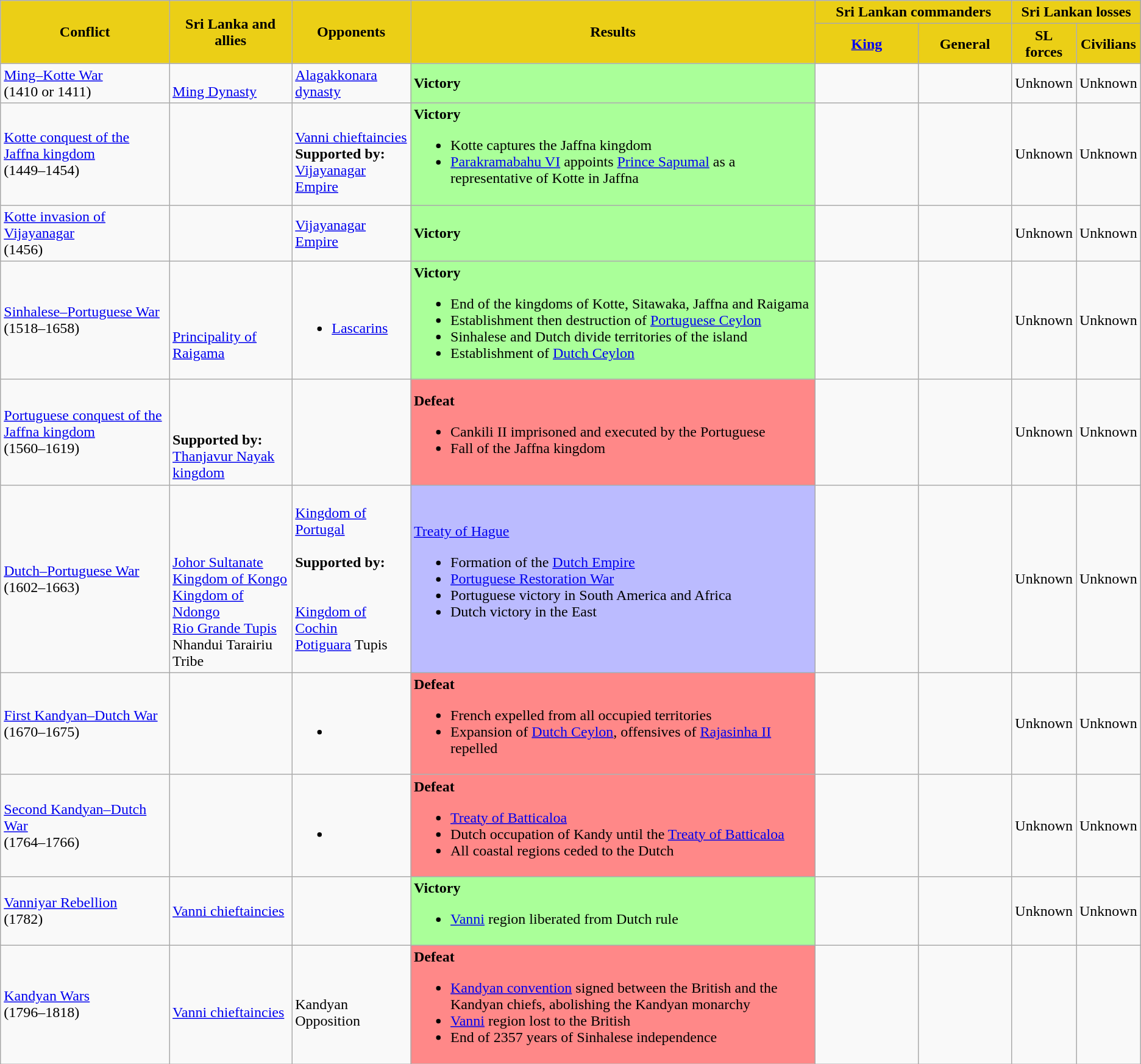<table class="wikitable">
<tr>
<th style="background:#EBCF16" rowspan="2"><span>Conflict</span></th>
<th style="background:#EBCF16" rowspan="2"><span>Sri Lanka and allies</span></th>
<th style="background:#EBCF16" rowspan="2"><span>Opponents</span></th>
<th style="background:#EBCF16" rowspan="2"><span>Results</span></th>
<th style="background:#EBCF16" colspan="2"><span>Sri Lankan commanders</span></th>
<th style="background:#EBCF16" colspan="2"><span>Sri Lankan losses</span></th>
</tr>
<tr>
<th style="background:#EBCF16" width=105px><span><a href='#'>King</a></span></th>
<th style="background:#EBCF16" width=95px><span>General</span></th>
<th style="background:#EBCF16" width=55px><span>SL<br>forces</span></th>
<th style="background:#EBCF16" width=><span>Civilians</span></th>
</tr>
<tr>
<td><a href='#'>Ming–Kotte War</a><br>(1410 or 1411)</td>
<td><br><a href='#'>Ming Dynasty</a></td>
<td><a href='#'>Alagakkonara dynasty</a></td>
<td style="background:#AF9"><strong>Victory</strong></td>
<td></td>
<td></td>
<td>Unknown</td>
<td>Unknown</td>
</tr>
<tr>
<td><a href='#'>Kotte conquest of the Jaffna kingdom</a><br>(1449–1454)</td>
<td></td>
<td><br> <a href='#'>Vanni chieftaincies</a><br><strong>Supported by:</strong><br><a href='#'>Vijayanagar Empire</a></td>
<td style="background:#AF9"><strong>Victory</strong><br><ul><li>Kotte captures the Jaffna kingdom</li><li><a href='#'>Parakramabahu VI</a> appoints <a href='#'>Prince Sapumal</a> as a representative of Kotte in Jaffna</li></ul></td>
<td></td>
<td></td>
<td>Unknown</td>
<td>Unknown</td>
</tr>
<tr>
<td><a href='#'>Kotte invasion of Vijayanagar</a><br>(1456)</td>
<td></td>
<td><a href='#'>Vijayanagar Empire</a></td>
<td style="background:#AF9"><strong>Victory</strong></td>
<td></td>
<td></td>
<td>Unknown</td>
<td>Unknown</td>
</tr>
<tr>
<td><a href='#'>Sinhalese–Portuguese War</a><br>(1518–1658)</td>
<td><br><br><br><a href='#'>Principality of Raigama</a><br></td>
<td><br><ul><li> <a href='#'>Lascarins</a></li></ul></td>
<td style="background:#AF9"><strong>Victory</strong><br><ul><li>End of the kingdoms of Kotte, Sitawaka, Jaffna and Raigama</li><li>Establishment then destruction of <a href='#'>Portuguese Ceylon</a></li><li>Sinhalese and Dutch divide territories of the island</li><li>Establishment of <a href='#'>Dutch Ceylon</a></li></ul></td>
<td></td>
<td></td>
<td>Unknown</td>
<td>Unknown</td>
</tr>
<tr>
<td><a href='#'>Portuguese conquest of the Jaffna kingdom</a><br>(1560–1619)</td>
<td><br><br><br><strong>Supported by:</strong><br><a href='#'>Thanjavur Nayak kingdom</a></td>
<td></td>
<td style="background:#F88"><strong>Defeat</strong><br><ul><li>Cankili II imprisoned and executed by the Portuguese</li><li>Fall of the Jaffna kingdom</li></ul></td>
<td></td>
<td></td>
<td>Unknown</td>
<td>Unknown</td>
</tr>
<tr>
<td><a href='#'>Dutch–Portuguese War</a><br>(1602–1663)</td>
<td><br><br><br><br> <a href='#'>Johor Sultanate</a><br> <a href='#'>Kingdom of Kongo</a><br><a href='#'>Kingdom of Ndongo</a><br><a href='#'>Rio Grande Tupis</a><br>Nhandui Tarairiu Tribe</td>
<td> <a href='#'>Kingdom of Portugal</a><br><br><strong>Supported by:</strong><br><br><br><a href='#'>Kingdom of Cochin</a><br><a href='#'>Potiguara</a> Tupis</td>
<td style="background:#BBF"><a href='#'>Treaty of Hague</a><br><ul><li>Formation of the <a href='#'>Dutch Empire</a></li><li><a href='#'>Portuguese Restoration War</a></li><li>Portuguese victory in South America and Africa</li><li>Dutch victory in the East</li></ul></td>
<td></td>
<td></td>
<td>Unknown</td>
<td>Unknown</td>
</tr>
<tr>
<td><a href='#'>First Kandyan–Dutch War</a><br>(1670–1675)</td>
<td><br></td>
<td><br><ul><li></li></ul></td>
<td style="background:#F88"><strong>Defeat</strong><br><ul><li>French expelled from all occupied territories</li><li>Expansion of <a href='#'>Dutch Ceylon</a>, offensives of <a href='#'>Rajasinha II</a> repelled</li></ul></td>
<td></td>
<td></td>
<td>Unknown</td>
<td>Unknown</td>
</tr>
<tr>
<td><a href='#'>Second Kandyan–Dutch War</a><br>(1764–1766)</td>
<td></td>
<td><br><ul><li></li></ul></td>
<td style="background:#F88"><strong>Defeat</strong><br><ul><li><a href='#'>Treaty of Batticaloa</a></li><li>Dutch occupation of Kandy until the <a href='#'>Treaty of Batticaloa</a></li><li>All coastal regions ceded to the Dutch</li></ul></td>
<td></td>
<td></td>
<td>Unknown</td>
<td>Unknown</td>
</tr>
<tr>
<td><a href='#'>Vanniyar Rebellion</a><br>(1782)</td>
<td> <a href='#'>Vanni chieftaincies</a><br></td>
<td></td>
<td style="background:#AF9"><strong>Victory</strong><br><ul><li><a href='#'>Vanni</a> region liberated from Dutch rule</li></ul></td>
<td></td>
<td></td>
<td>Unknown</td>
<td>Unknown</td>
</tr>
<tr>
<td><a href='#'>Kandyan Wars</a><br>(1796–1818)</td>
<td><br> <a href='#'>Vanni chieftaincies</a></td>
<td><br> Kandyan Opposition</td>
<td style="background:#F88"><strong>Defeat</strong><br><ul><li><a href='#'>Kandyan convention</a> signed between the British and the Kandyan chiefs, abolishing the Kandyan monarchy</li><li><a href='#'>Vanni</a> region lost to the British</li><li>End of 2357 years of Sinhalese independence</li></ul></td>
<td></td>
<td></td>
<td></td>
<td></td>
</tr>
</table>
